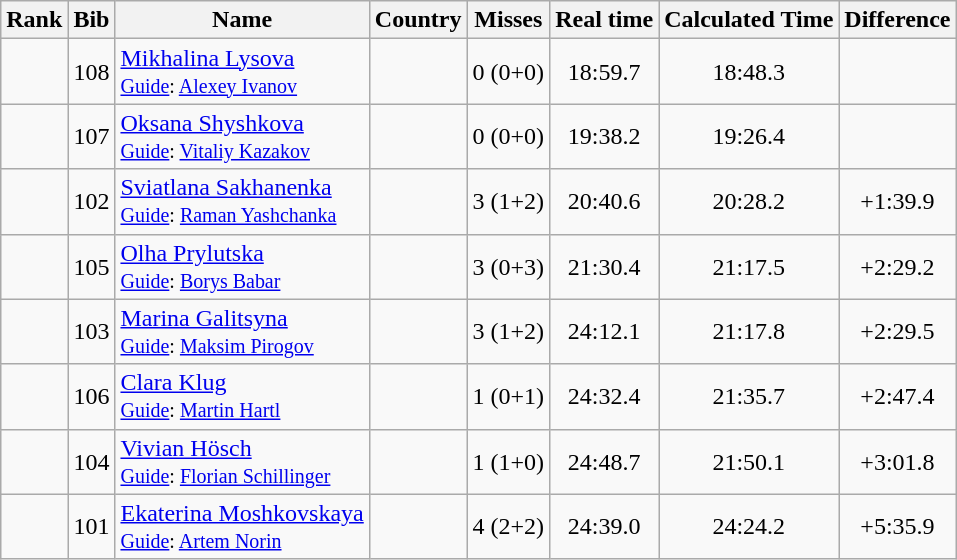<table class="wikitable sortable" style="text-align:center">
<tr>
<th>Rank</th>
<th>Bib</th>
<th>Name</th>
<th>Country</th>
<th>Misses</th>
<th>Real time</th>
<th>Calculated Time</th>
<th>Difference</th>
</tr>
<tr>
<td></td>
<td>108</td>
<td align="left"><a href='#'>Mikhalina Lysova</a><br><small><a href='#'>Guide</a>: <a href='#'>Alexey Ivanov</a></small></td>
<td align="left"></td>
<td>0 (0+0)</td>
<td>18:59.7</td>
<td>18:48.3</td>
<td></td>
</tr>
<tr>
<td></td>
<td>107</td>
<td align="left"><a href='#'>Oksana Shyshkova</a><br><small><a href='#'>Guide</a>: <a href='#'>Vitaliy Kazakov</a></small></td>
<td align="left"></td>
<td>0 (0+0)</td>
<td>19:38.2</td>
<td>19:26.4</td>
<td></td>
</tr>
<tr>
<td></td>
<td>102</td>
<td align="left"><a href='#'>Sviatlana Sakhanenka</a><br><small><a href='#'>Guide</a>: <a href='#'>Raman Yashchanka</a></small></td>
<td align="left"></td>
<td>3 (1+2)</td>
<td>20:40.6</td>
<td>20:28.2</td>
<td>+1:39.9</td>
</tr>
<tr>
<td></td>
<td>105</td>
<td align="left"><a href='#'>Olha Prylutska</a><br><small><a href='#'>Guide</a>: <a href='#'>Borys Babar</a></small></td>
<td align="left"></td>
<td>3 (0+3)</td>
<td>21:30.4</td>
<td>21:17.5</td>
<td>+2:29.2</td>
</tr>
<tr>
<td></td>
<td>103</td>
<td align="left"><a href='#'>Marina Galitsyna</a><br><small><a href='#'>Guide</a>: <a href='#'>Maksim Pirogov</a></small></td>
<td align="left"></td>
<td>3 (1+2)</td>
<td>24:12.1</td>
<td>21:17.8</td>
<td>+2:29.5</td>
</tr>
<tr>
<td></td>
<td>106</td>
<td align="left"><a href='#'>Clara Klug</a><br><small><a href='#'>Guide</a>: <a href='#'>Martin Hartl</a></small></td>
<td align="left"></td>
<td>1 (0+1)</td>
<td>24:32.4</td>
<td>21:35.7</td>
<td>+2:47.4</td>
</tr>
<tr>
<td></td>
<td>104</td>
<td align="left"><a href='#'>Vivian Hösch</a><br><small><a href='#'>Guide</a>: <a href='#'>Florian Schillinger</a></small></td>
<td align="left"></td>
<td>1 (1+0)</td>
<td>24:48.7</td>
<td>21:50.1</td>
<td>+3:01.8</td>
</tr>
<tr>
<td></td>
<td>101</td>
<td align="left"><a href='#'>Ekaterina Moshkovskaya</a><br><small><a href='#'>Guide</a>: <a href='#'>Artem Norin</a></small></td>
<td align="left"></td>
<td>4 (2+2)</td>
<td>24:39.0</td>
<td>24:24.2</td>
<td>+5:35.9</td>
</tr>
</table>
